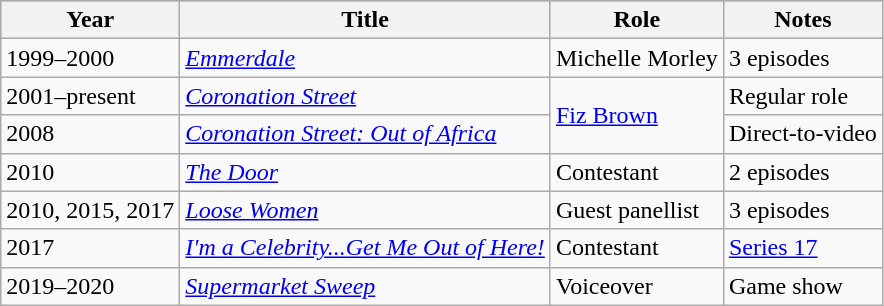<table class="wikitable">
<tr style="background:#b0c4de; text-align:center;">
<th>Year</th>
<th>Title</th>
<th>Role</th>
<th>Notes</th>
</tr>
<tr>
<td>1999–2000</td>
<td><em><a href='#'>Emmerdale</a></em></td>
<td>Michelle Morley</td>
<td>3 episodes</td>
</tr>
<tr>
<td>2001–present</td>
<td><em><a href='#'>Coronation Street</a></em></td>
<td rowspan="2"><a href='#'>Fiz Brown</a></td>
<td>Regular role</td>
</tr>
<tr>
<td>2008</td>
<td><em><a href='#'>Coronation Street: Out of Africa</a></em></td>
<td>Direct-to-video</td>
</tr>
<tr>
<td>2010</td>
<td><em><a href='#'>The Door</a></em></td>
<td>Contestant</td>
<td>2 episodes</td>
</tr>
<tr>
<td>2010, 2015, 2017</td>
<td><em><a href='#'>Loose Women</a></em></td>
<td>Guest panellist</td>
<td>3 episodes</td>
</tr>
<tr>
<td>2017</td>
<td><em><a href='#'>I'm a Celebrity...Get Me Out of Here!</a></em></td>
<td>Contestant</td>
<td><a href='#'>Series 17</a></td>
</tr>
<tr>
<td>2019–2020</td>
<td><em><a href='#'>Supermarket Sweep</a></em></td>
<td>Voiceover</td>
<td>Game show</td>
</tr>
</table>
